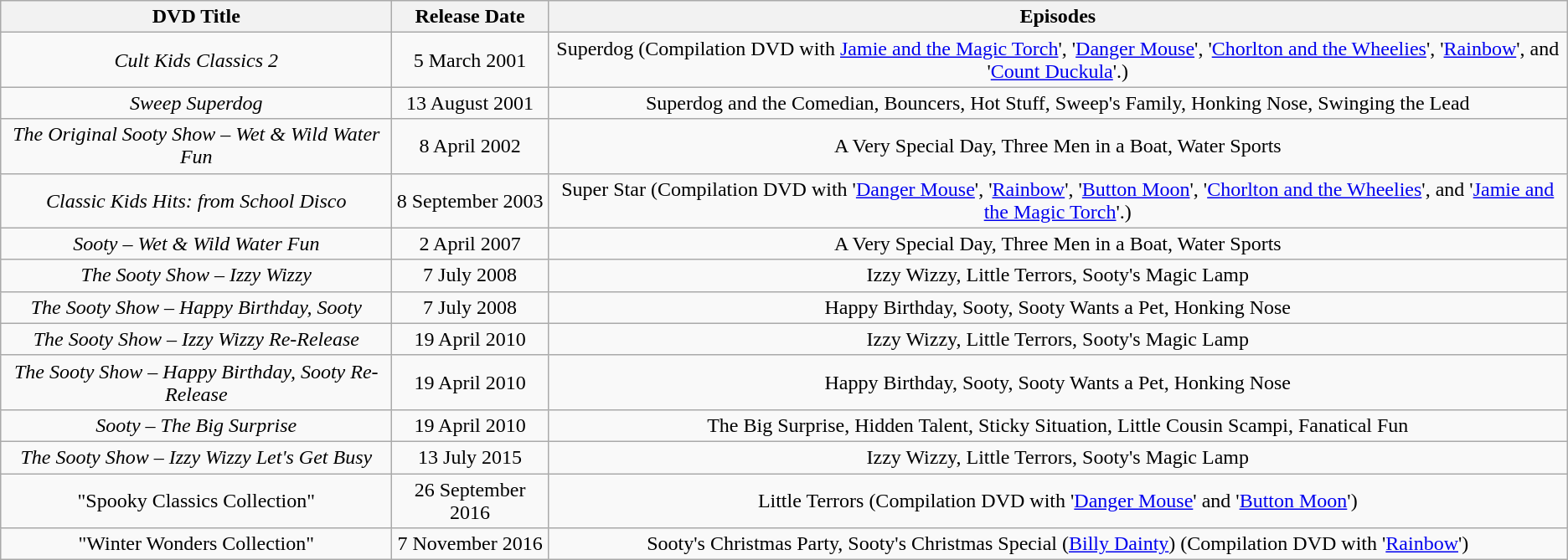<table class="wikitable">
<tr>
<th>DVD Title</th>
<th>Release Date</th>
<th>Episodes</th>
</tr>
<tr style="text-align:center;">
<td><em>Cult Kids Classics 2</em></td>
<td>5 March 2001</td>
<td>Superdog (Compilation DVD with <a href='#'>Jamie and the Magic Torch</a>', '<a href='#'>Danger Mouse</a>', '<a href='#'>Chorlton and the Wheelies</a>', '<a href='#'>Rainbow</a>', and '<a href='#'>Count Duckula</a>'.)</td>
</tr>
<tr style="text-align:center;">
<td><em>Sweep Superdog</em></td>
<td>13 August 2001</td>
<td>Superdog and the Comedian, Bouncers, Hot Stuff, Sweep's Family, Honking Nose, Swinging the Lead</td>
</tr>
<tr style="text-align:center;">
<td><em>The Original Sooty Show – Wet & Wild Water Fun</em></td>
<td>8 April 2002</td>
<td>A Very Special Day, Three Men in a Boat, Water Sports</td>
</tr>
<tr style="text-align:center;">
<td><em>Classic Kids Hits: from School Disco</em></td>
<td>8 September 2003</td>
<td>Super Star (Compilation DVD with '<a href='#'>Danger Mouse</a>', '<a href='#'>Rainbow</a>', '<a href='#'>Button Moon</a>', '<a href='#'>Chorlton and the Wheelies</a>', and '<a href='#'>Jamie and the Magic Torch</a>'.)</td>
</tr>
<tr style="text-align:center;">
<td><em>Sooty – Wet & Wild Water Fun</em></td>
<td>2 April 2007</td>
<td>A Very Special Day, Three Men in a Boat, Water Sports</td>
</tr>
<tr style="text-align:center;">
<td><em>The Sooty Show – Izzy Wizzy</em></td>
<td>7 July 2008</td>
<td>Izzy Wizzy, Little Terrors, Sooty's Magic Lamp</td>
</tr>
<tr style="text-align:center;">
<td><em>The Sooty Show – Happy Birthday, Sooty</em></td>
<td>7 July 2008</td>
<td>Happy Birthday, Sooty, Sooty Wants a Pet, Honking Nose</td>
</tr>
<tr style="text-align:center;">
<td><em>The Sooty Show – Izzy Wizzy Re-Release</em></td>
<td>19 April 2010</td>
<td>Izzy Wizzy, Little Terrors, Sooty's Magic Lamp</td>
</tr>
<tr style="text-align:center;">
<td><em>The Sooty Show – Happy Birthday, Sooty Re-Release</em></td>
<td>19 April 2010</td>
<td>Happy Birthday, Sooty, Sooty Wants a Pet, Honking Nose</td>
</tr>
<tr style="text-align:center;">
<td><em>Sooty – The Big Surprise</em></td>
<td>19 April 2010</td>
<td>The Big Surprise, Hidden Talent, Sticky Situation, Little Cousin Scampi, Fanatical Fun</td>
</tr>
<tr style="text-align:center;">
<td><em>The Sooty Show – Izzy Wizzy Let's Get Busy</em></td>
<td>13 July 2015</td>
<td>Izzy Wizzy, Little Terrors, Sooty's Magic Lamp</td>
</tr>
<tr style="text-align:center;">
<td>"Spooky Classics Collection"</td>
<td>26 September 2016</td>
<td>Little Terrors (Compilation DVD with '<a href='#'>Danger Mouse</a>' and '<a href='#'>Button Moon</a>')</td>
</tr>
<tr style="text-align:center;">
<td>"Winter Wonders Collection"</td>
<td>7 November 2016</td>
<td>Sooty's Christmas Party, Sooty's Christmas Special (<a href='#'>Billy Dainty</a>) (Compilation DVD with '<a href='#'>Rainbow</a>')</td>
</tr>
</table>
